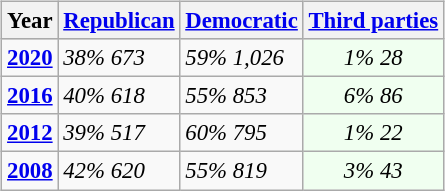<table class="wikitable" style="float:right; font-size:95%;">
<tr bgcolor="lightgrey">
<th>Year</th>
<th><a href='#'>Republican</a></th>
<th><a href='#'>Democratic</a></th>
<th><a href='#'>Third parties</a></th>
</tr>
<tr>
<td><strong><a href='#'>2020</a></strong></td>
<td><em>38%</em> <em>673</em></td>
<td><em>59%</em> <em>1,026</em></td>
<td style="text-align:center; background:honeyDew;"><em>1%</em> <em>28</em></td>
</tr>
<tr>
<td><strong><a href='#'>2016</a></strong></td>
<td><em>40%</em> <em>618</em></td>
<td><em>55%</em> <em>853</em></td>
<td style="text-align:center; background:honeyDew;"><em>6%</em> <em>86</em></td>
</tr>
<tr>
<td><strong><a href='#'>2012</a></strong></td>
<td><em>39%</em> <em>517</em></td>
<td><em>60%</em> <em>795</em></td>
<td style="text-align:center; background:honeyDew;"><em>1%</em> <em>22</em></td>
</tr>
<tr>
<td><a href='#'><strong>2008</strong></a></td>
<td><em>42%</em> <em>620</em></td>
<td><em>55%</em> <em>819</em></td>
<td style="text-align:center; background:honeyDew;"><em>3%</em> <em>43</em></td>
</tr>
</table>
